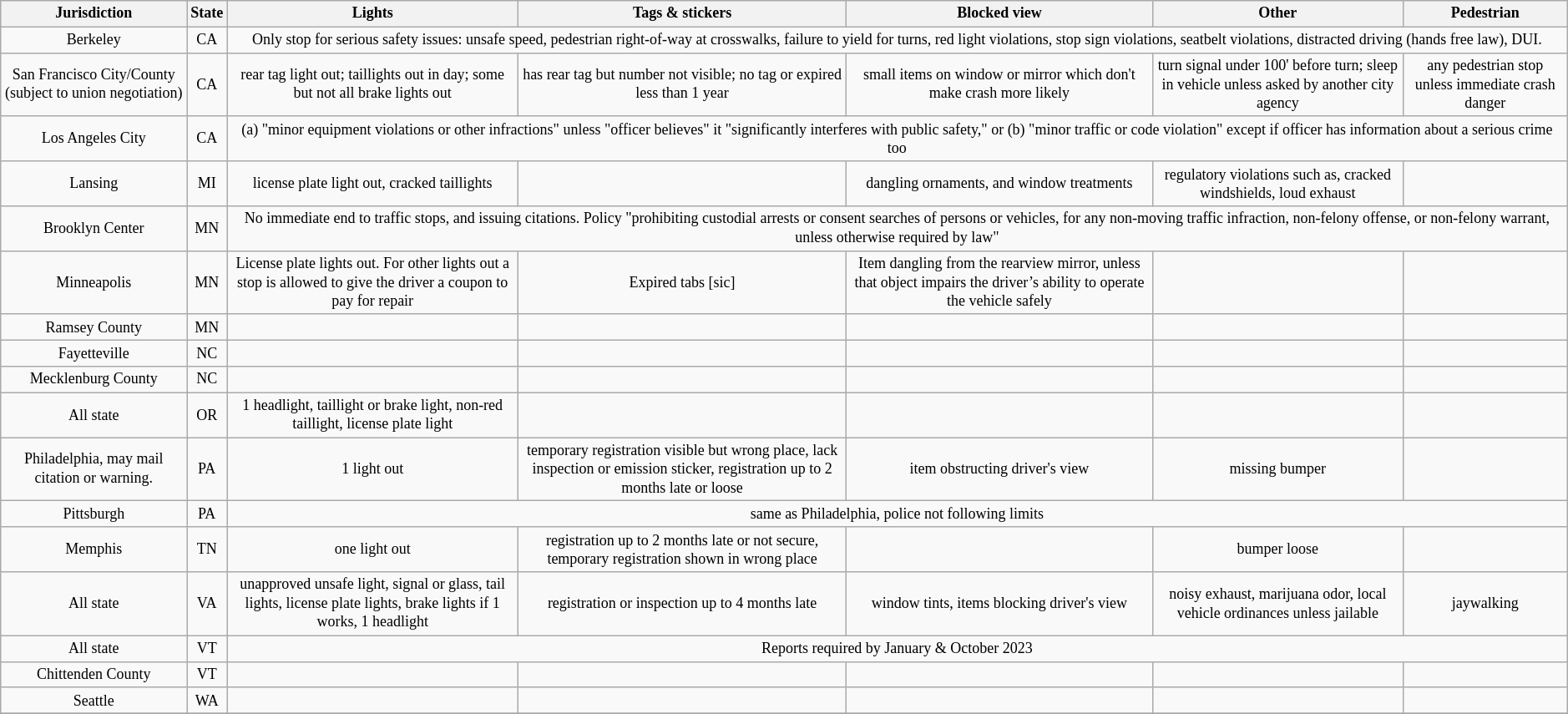<table class="wikitable sortable" style="font-size: 75%; text-align: center; width: auto;">
<tr>
<th>Jurisdiction</th>
<th>State</th>
<th>Lights</th>
<th>Tags & stickers</th>
<th>Blocked view</th>
<th>Other</th>
<th>Pedestrian</th>
</tr>
<tr>
<td>Berkeley</td>
<td>CA</td>
<td colspan=5>Only stop for serious safety issues: unsafe speed, pedestrian right-of-way at crosswalks, failure to yield for turns, red light violations, stop sign violations, seatbelt violations, distracted driving (hands free law), DUI.</td>
</tr>
<tr>
<td>San Francisco City/County (subject to union negotiation)</td>
<td>CA</td>
<td>rear tag light out; taillights out in day; some but not all brake lights out</td>
<td>has rear tag but number not visible; no tag or expired less than 1 year</td>
<td>small items on window or mirror which don't make crash more likely</td>
<td>turn signal under 100' before turn; sleep in vehicle unless asked by another city agency</td>
<td>any pedestrian stop unless immediate crash danger</td>
</tr>
<tr>
<td>Los Angeles City</td>
<td>CA</td>
<td colspan=5>(a) "minor equipment violations or other infractions" unless "officer believes" it "significantly interferes with public safety," or (b) "minor traffic or code violation" except if officer has information about a serious crime too</td>
</tr>
<tr>
<td>Lansing</td>
<td>MI</td>
<td>license plate light out, cracked taillights</td>
<td></td>
<td>dangling ornaments, and window treatments</td>
<td>regulatory violations such as, cracked windshields, loud exhaust</td>
<td></td>
</tr>
<tr>
<td>Brooklyn Center</td>
<td>MN</td>
<td colspan=5>No immediate end to traffic stops, and issuing citations. Policy "prohibiting custodial arrests or consent searches of persons or vehicles, for any non-moving traffic infraction, non-felony offense, or non-felony warrant, unless otherwise required by law"</td>
</tr>
<tr>
<td>Minneapolis</td>
<td>MN</td>
<td>License plate lights out. For other lights out a stop is allowed to give the driver a coupon to pay for repair</td>
<td>Expired tabs [sic]</td>
<td>Item dangling from the rearview mirror, unless that object impairs the driver’s ability to operate the vehicle safely</td>
<td></td>
<td></td>
</tr>
<tr>
<td>Ramsey County</td>
<td>MN</td>
<td></td>
<td></td>
<td></td>
<td></td>
<td></td>
</tr>
<tr>
<td>Fayetteville</td>
<td>NC</td>
<td></td>
<td></td>
<td></td>
<td></td>
<td></td>
</tr>
<tr>
<td>Mecklenburg County</td>
<td>NC</td>
<td></td>
<td></td>
<td></td>
<td></td>
<td></td>
</tr>
<tr>
<td>All state</td>
<td>OR</td>
<td>1 headlight, taillight or brake light, non-red taillight, license plate light</td>
<td></td>
<td></td>
<td></td>
<td></td>
</tr>
<tr>
<td>Philadelphia, may mail citation or warning.</td>
<td>PA</td>
<td>1 light out</td>
<td>temporary registration visible but wrong place, lack inspection or emission sticker, registration up to 2 months late or loose</td>
<td>item obstructing driver's view</td>
<td>missing bumper</td>
<td></td>
</tr>
<tr>
<td>Pittsburgh</td>
<td>PA</td>
<td colspan=5>same as Philadelphia, police not following limits</td>
</tr>
<tr>
<td>Memphis</td>
<td>TN</td>
<td>one light out</td>
<td>registration up to 2 months late or not secure, temporary registration shown in wrong place</td>
<td></td>
<td>bumper loose</td>
<td></td>
</tr>
<tr>
<td>All state</td>
<td>VA</td>
<td>unapproved unsafe light, signal or glass, tail lights, license plate lights, brake lights if 1 works, 1 headlight</td>
<td>registration or inspection up to 4 months late</td>
<td>window tints, items blocking driver's view</td>
<td>noisy exhaust, marijuana odor, local vehicle ordinances unless jailable</td>
<td>jaywalking</td>
</tr>
<tr>
<td>All state</td>
<td>VT</td>
<td colspan=5>Reports required by January & October 2023</td>
</tr>
<tr>
<td>Chittenden County</td>
<td>VT</td>
<td></td>
<td></td>
<td></td>
<td></td>
<td></td>
</tr>
<tr>
<td>Seattle</td>
<td>WA</td>
<td></td>
<td></td>
<td></td>
<td></td>
<td></td>
</tr>
<tr>
</tr>
</table>
